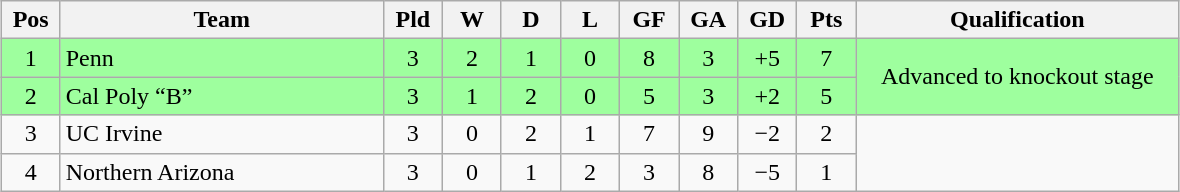<table class="wikitable" style="text-align:center; margin: 1em auto">
<tr>
<th style=width:2em>Pos</th>
<th style=width:13em>Team</th>
<th style=width:2em>Pld</th>
<th style=width:2em>W</th>
<th style=width:2em>D</th>
<th style=width:2em>L</th>
<th style=width:2em>GF</th>
<th style=width:2em>GA</th>
<th style=width:2em>GD</th>
<th style=width:2em>Pts</th>
<th style=width:13em>Qualification</th>
</tr>
<tr bgcolor="#9eff9e">
<td>1</td>
<td style="text-align:left">Penn</td>
<td>3</td>
<td>2</td>
<td>1</td>
<td>0</td>
<td>8</td>
<td>3</td>
<td>+5</td>
<td>7</td>
<td rowspan="2">Advanced to knockout stage</td>
</tr>
<tr bgcolor="#9eff9e">
<td>2</td>
<td style="text-align:left">Cal Poly “B”</td>
<td>3</td>
<td>1</td>
<td>2</td>
<td>0</td>
<td>5</td>
<td>3</td>
<td>+2</td>
<td>5</td>
</tr>
<tr>
<td>3</td>
<td style="text-align:left">UC Irvine</td>
<td>3</td>
<td>0</td>
<td>2</td>
<td>1</td>
<td>7</td>
<td>9</td>
<td>−2</td>
<td>2</td>
</tr>
<tr>
<td>4</td>
<td style="text-align:left">Northern Arizona</td>
<td>3</td>
<td>0</td>
<td>1</td>
<td>2</td>
<td>3</td>
<td>8</td>
<td>−5</td>
<td>1</td>
</tr>
</table>
